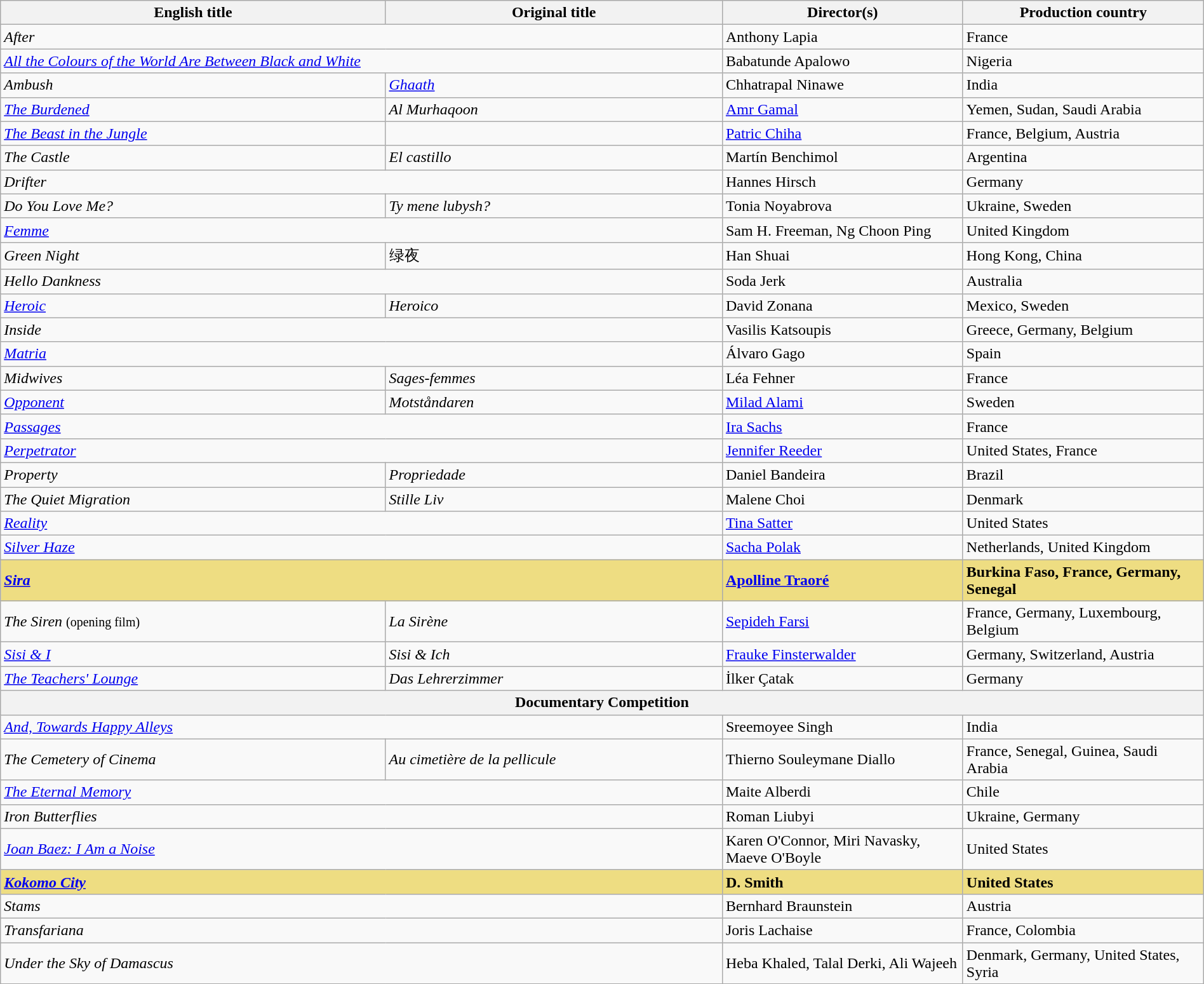<table class="wikitable" width="100%" cellpadding="5">
<tr>
<th scope="col" width="32%">English title</th>
<th scope="col" width="28%">Original title</th>
<th scope="col" width="20%">Director(s)</th>
<th scope="col" width="20%">Production country</th>
</tr>
<tr>
<td colspan=2><em>After</em></td>
<td>Anthony Lapia</td>
<td>France</td>
</tr>
<tr>
<td colspan=2><em><a href='#'>All the Colours of the World Are Between Black and White</a></em></td>
<td>Babatunde Apalowo</td>
<td>Nigeria</td>
</tr>
<tr>
<td><em>Ambush</em></td>
<td><em><a href='#'>Ghaath</a></em></td>
<td>Chhatrapal Ninawe</td>
<td>India</td>
</tr>
<tr>
<td><em><a href='#'>The Burdened</a></em></td>
<td><em>Al Murhaqoon</em></td>
<td><a href='#'>Amr Gamal</a></td>
<td>Yemen, Sudan, Saudi Arabia</td>
</tr>
<tr>
<td><em><a href='#'>The Beast in the Jungle</a></em></td>
<td></td>
<td><a href='#'>Patric Chiha</a></td>
<td>France, Belgium, Austria</td>
</tr>
<tr>
<td><em>The Castle</em></td>
<td><em>El castillo</em></td>
<td>Martín Benchimol</td>
<td>Argentina</td>
</tr>
<tr>
<td colspan=2><em>Drifter</em></td>
<td>Hannes Hirsch</td>
<td>Germany</td>
</tr>
<tr>
<td><em>Do You Love Me?</em></td>
<td><em>Ty mene lubysh?</em></td>
<td>Tonia Noyabrova</td>
<td>Ukraine, Sweden</td>
</tr>
<tr>
<td colspan=2><em><a href='#'>Femme</a></em></td>
<td>Sam H. Freeman, Ng Choon Ping</td>
<td>United Kingdom</td>
</tr>
<tr>
<td><em>Green Night</em></td>
<td>绿夜</td>
<td>Han Shuai</td>
<td>Hong Kong, China</td>
</tr>
<tr>
<td colspan=2><em>Hello Dankness</em></td>
<td>Soda Jerk</td>
<td>Australia</td>
</tr>
<tr>
<td><em><a href='#'>Heroic</a></em></td>
<td><em>Heroico</em></td>
<td>David Zonana</td>
<td>Mexico, Sweden</td>
</tr>
<tr>
<td colspan=2><em>Inside</em></td>
<td>Vasilis Katsoupis</td>
<td>Greece, Germany, Belgium</td>
</tr>
<tr>
<td colspan="2"><em><a href='#'>Matria</a></em></td>
<td>Álvaro Gago</td>
<td>Spain</td>
</tr>
<tr>
<td><em>Midwives</em></td>
<td><em>Sages-femmes</em></td>
<td>Léa Fehner</td>
<td>France</td>
</tr>
<tr>
<td><em><a href='#'>Opponent</a></em></td>
<td><em>Motståndaren</em></td>
<td><a href='#'>Milad Alami</a></td>
<td>Sweden</td>
</tr>
<tr>
<td colspan="2"><em><a href='#'>Passages</a></em></td>
<td><a href='#'>Ira Sachs</a></td>
<td>France</td>
</tr>
<tr>
<td colspan="2"><em><a href='#'>Perpetrator</a></em></td>
<td><a href='#'>Jennifer Reeder</a></td>
<td>United States, France</td>
</tr>
<tr>
<td><em>Property</em></td>
<td><em>Propriedade</em></td>
<td>Daniel Bandeira</td>
<td>Brazil</td>
</tr>
<tr>
<td><em>The Quiet Migration</em></td>
<td><em>Stille Liv</em></td>
<td>Malene Choi</td>
<td>Denmark</td>
</tr>
<tr>
<td colspan="2"><em><a href='#'>Reality</a></em></td>
<td><a href='#'>Tina Satter</a></td>
<td>United States</td>
</tr>
<tr>
<td colspan="2"><em><a href='#'>Silver Haze</a></em></td>
<td><a href='#'>Sacha Polak</a></td>
<td>Netherlands, United Kingdom</td>
</tr>
<tr style="background:#EEDD82;">
<td colspan="2"><strong><em><a href='#'>Sira</a></em></strong></td>
<td><strong><a href='#'>Apolline Traoré</a></strong></td>
<td><strong>Burkina Faso, France, Germany, Senegal</strong></td>
</tr>
<tr>
<td><em>The Siren</em> <small>(opening film)</small></td>
<td><em>La Sirène</em></td>
<td><a href='#'>Sepideh Farsi</a></td>
<td>France, Germany, Luxembourg, Belgium</td>
</tr>
<tr>
<td><em><a href='#'>Sisi & I</a></em></td>
<td><em>Sisi & Ich</em></td>
<td><a href='#'>Frauke Finsterwalder</a></td>
<td>Germany, Switzerland, Austria</td>
</tr>
<tr>
<td><em><a href='#'>The Teachers' Lounge</a></em></td>
<td><em>Das Lehrerzimmer</em></td>
<td>İlker Çatak</td>
<td>Germany</td>
</tr>
<tr>
<th colspan="4">Documentary Competition</th>
</tr>
<tr>
<td colspan=2><em><a href='#'>And, Towards Happy Alleys</a></em></td>
<td>Sreemoyee Singh</td>
<td>India</td>
</tr>
<tr>
<td><em>The Cemetery of Cinema</em></td>
<td><em>Au cimetière de la pellicule</em></td>
<td>Thierno Souleymane Diallo</td>
<td>France, Senegal, Guinea, Saudi Arabia</td>
</tr>
<tr>
<td colspan=2><em><a href='#'>The Eternal Memory</a></em></td>
<td>Maite Alberdi</td>
<td>Chile</td>
</tr>
<tr>
<td colspan=2><em>Iron Butterflies</em></td>
<td>Roman Liubyi</td>
<td>Ukraine, Germany</td>
</tr>
<tr>
<td colspan=2><em><a href='#'>Joan Baez: I Am a Noise</a></em></td>
<td>Karen O'Connor, Miri Navasky, Maeve O'Boyle</td>
<td>United States</td>
</tr>
<tr style="background:#EEDD82;">
<td colspan=2><strong><em><a href='#'>Kokomo City</a></em></strong></td>
<td><strong>D. Smith</strong></td>
<td><strong>United States</strong></td>
</tr>
<tr>
<td colspan=2><em>Stams</em></td>
<td>Bernhard Braunstein</td>
<td>Austria</td>
</tr>
<tr>
<td colspan=2><em>Transfariana</em></td>
<td>Joris Lachaise</td>
<td>France, Colombia</td>
</tr>
<tr>
<td colspan=2><em>Under the Sky of Damascus</em></td>
<td>Heba Khaled, Talal Derki, Ali Wajeeh</td>
<td>Denmark, Germany, United States, Syria</td>
</tr>
<tr>
</tr>
</table>
